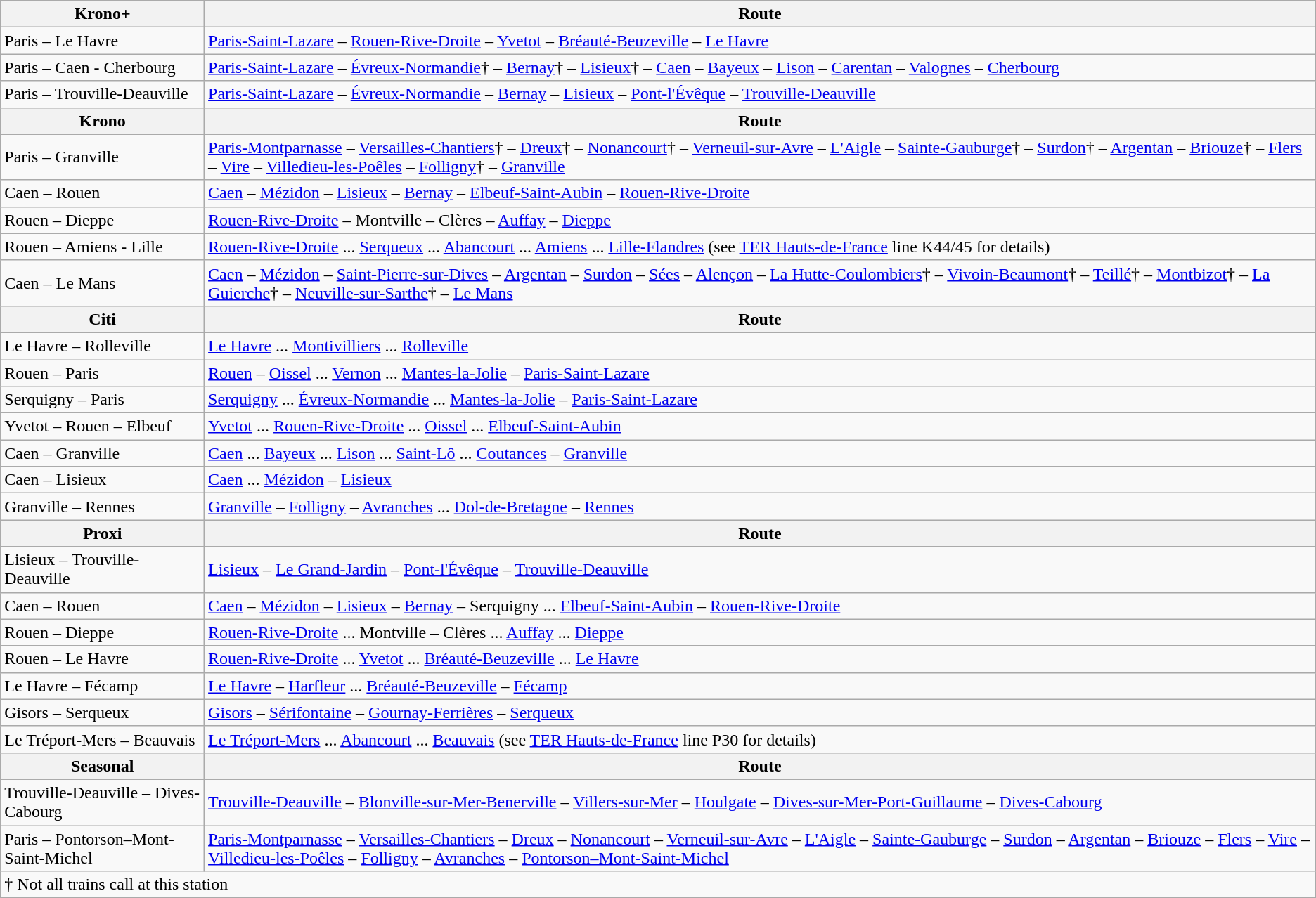<table class="wikitable vatop">
<tr>
<th>Krono+</th>
<th>Route</th>
</tr>
<tr>
<td>Paris – Le Havre</td>
<td><a href='#'>Paris-Saint-Lazare</a> – <a href='#'>Rouen-Rive-Droite</a> – <a href='#'>Yvetot</a> – <a href='#'>Bréauté-Beuzeville</a> – <a href='#'>Le Havre</a></td>
</tr>
<tr>
<td>Paris – Caen - Cherbourg</td>
<td><a href='#'>Paris-Saint-Lazare</a> – <a href='#'>Évreux-Normandie</a>† – <a href='#'>Bernay</a>† – <a href='#'>Lisieux</a>† – <a href='#'>Caen</a> – <a href='#'>Bayeux</a> – <a href='#'>Lison</a> – <a href='#'>Carentan</a> – <a href='#'>Valognes</a> – <a href='#'>Cherbourg</a></td>
</tr>
<tr>
<td>Paris – Trouville-Deauville</td>
<td><a href='#'>Paris-Saint-Lazare</a> – <a href='#'>Évreux-Normandie</a> – <a href='#'>Bernay</a> – <a href='#'>Lisieux</a> – <a href='#'>Pont-l'Évêque</a> – <a href='#'>Trouville-Deauville</a></td>
</tr>
<tr>
<th>Krono</th>
<th>Route</th>
</tr>
<tr>
<td>Paris – Granville</td>
<td><a href='#'>Paris-Montparnasse</a> – <a href='#'>Versailles-Chantiers</a>† – <a href='#'>Dreux</a>† – <a href='#'>Nonancourt</a>† – <a href='#'>Verneuil-sur-Avre</a> – <a href='#'>L'Aigle</a> – <a href='#'>Sainte-Gauburge</a>† – <a href='#'>Surdon</a>† – <a href='#'>Argentan</a> – <a href='#'>Briouze</a>† – <a href='#'>Flers</a> – <a href='#'>Vire</a> – <a href='#'>Villedieu-les-Poêles</a> – <a href='#'>Folligny</a>† – <a href='#'>Granville</a></td>
</tr>
<tr>
<td>Caen – Rouen</td>
<td><a href='#'>Caen</a> – <a href='#'>Mézidon</a> – <a href='#'>Lisieux</a> – <a href='#'>Bernay</a> – <a href='#'>Elbeuf-Saint-Aubin</a> – <a href='#'>Rouen-Rive-Droite</a></td>
</tr>
<tr>
<td>Rouen – Dieppe</td>
<td><a href='#'>Rouen-Rive-Droite</a> – Montville – Clères – <a href='#'>Auffay</a> – <a href='#'>Dieppe</a></td>
</tr>
<tr>
<td>Rouen – Amiens - Lille</td>
<td><a href='#'>Rouen-Rive-Droite</a> ... <a href='#'>Serqueux</a> ... <a href='#'>Abancourt</a> ... <a href='#'>Amiens</a> ... <a href='#'>Lille-Flandres</a> (see <a href='#'>TER Hauts-de-France</a> line K44/45 for details)</td>
</tr>
<tr>
<td>Caen – Le Mans</td>
<td><a href='#'>Caen</a> – <a href='#'>Mézidon</a> – <a href='#'>Saint-Pierre-sur-Dives</a> – <a href='#'>Argentan</a> – <a href='#'>Surdon</a> – <a href='#'>Sées</a> – <a href='#'>Alençon</a> – <a href='#'>La Hutte-Coulombiers</a>† – <a href='#'>Vivoin-Beaumont</a>† – <a href='#'>Teillé</a>† – <a href='#'>Montbizot</a>† – <a href='#'>La Guierche</a>† – <a href='#'>Neuville-sur-Sarthe</a>† – <a href='#'>Le Mans</a></td>
</tr>
<tr>
<th>Citi</th>
<th>Route</th>
</tr>
<tr>
<td>Le Havre – Rolleville</td>
<td><a href='#'>Le Havre</a> ... <a href='#'>Montivilliers</a> ... <a href='#'>Rolleville</a></td>
</tr>
<tr>
<td>Rouen – Paris</td>
<td><a href='#'>Rouen</a> – <a href='#'>Oissel</a> ... <a href='#'>Vernon</a> ... <a href='#'>Mantes-la-Jolie</a> – <a href='#'>Paris-Saint-Lazare</a></td>
</tr>
<tr>
<td>Serquigny – Paris</td>
<td><a href='#'>Serquigny</a> ... <a href='#'>Évreux-Normandie</a> ... <a href='#'>Mantes-la-Jolie</a> – <a href='#'>Paris-Saint-Lazare</a></td>
</tr>
<tr>
<td>Yvetot – Rouen – Elbeuf</td>
<td><a href='#'>Yvetot</a> ... <a href='#'>Rouen-Rive-Droite</a> ... <a href='#'>Oissel</a> ... <a href='#'>Elbeuf-Saint-Aubin</a></td>
</tr>
<tr>
<td>Caen – Granville</td>
<td><a href='#'>Caen</a> ... <a href='#'>Bayeux</a> ... <a href='#'>Lison</a> ... <a href='#'>Saint-Lô</a> ... <a href='#'>Coutances</a> – <a href='#'>Granville</a></td>
</tr>
<tr>
<td>Caen – Lisieux</td>
<td><a href='#'>Caen</a> ... <a href='#'>Mézidon</a> – <a href='#'>Lisieux</a></td>
</tr>
<tr>
<td>Granville – Rennes</td>
<td><a href='#'>Granville</a> – <a href='#'>Folligny</a> – <a href='#'>Avranches</a> ... <a href='#'>Dol-de-Bretagne</a> – <a href='#'>Rennes</a></td>
</tr>
<tr>
<th>Proxi</th>
<th>Route</th>
</tr>
<tr>
<td>Lisieux – Trouville-Deauville</td>
<td><a href='#'>Lisieux</a> – <a href='#'>Le Grand-Jardin</a> – <a href='#'>Pont-l'Évêque</a> – <a href='#'>Trouville-Deauville</a></td>
</tr>
<tr>
<td>Caen – Rouen</td>
<td><a href='#'>Caen</a> – <a href='#'>Mézidon</a> – <a href='#'>Lisieux</a> – <a href='#'>Bernay</a> – Serquigny ... <a href='#'>Elbeuf-Saint-Aubin</a> – <a href='#'>Rouen-Rive-Droite</a></td>
</tr>
<tr>
<td>Rouen – Dieppe</td>
<td><a href='#'>Rouen-Rive-Droite</a> ... Montville – Clères ... <a href='#'>Auffay</a> ... <a href='#'>Dieppe</a></td>
</tr>
<tr>
<td>Rouen – Le Havre</td>
<td><a href='#'>Rouen-Rive-Droite</a> ... <a href='#'>Yvetot</a> ... <a href='#'>Bréauté-Beuzeville</a> ... <a href='#'>Le Havre</a></td>
</tr>
<tr>
<td>Le Havre – Fécamp</td>
<td><a href='#'>Le Havre</a> – <a href='#'>Harfleur</a> ... <a href='#'>Bréauté-Beuzeville</a> – <a href='#'>Fécamp</a></td>
</tr>
<tr>
<td>Gisors – Serqueux</td>
<td><a href='#'>Gisors</a> – <a href='#'>Sérifontaine</a> – <a href='#'>Gournay-Ferrières</a> – <a href='#'>Serqueux</a></td>
</tr>
<tr>
<td>Le Tréport-Mers – Beauvais</td>
<td><a href='#'>Le Tréport-Mers</a> ... <a href='#'>Abancourt</a> ... <a href='#'>Beauvais</a> (see <a href='#'>TER Hauts-de-France</a> line P30 for details)</td>
</tr>
<tr>
<th>Seasonal</th>
<th>Route</th>
</tr>
<tr>
<td>Trouville-Deauville – Dives-Cabourg</td>
<td><a href='#'>Trouville-Deauville</a> – <a href='#'>Blonville-sur-Mer-Benerville</a> – <a href='#'>Villers-sur-Mer</a> – <a href='#'>Houlgate</a> – <a href='#'>Dives-sur-Mer-Port-Guillaume</a> – <a href='#'>Dives-Cabourg</a></td>
</tr>
<tr>
<td>Paris – Pontorson–Mont-Saint-Michel</td>
<td><a href='#'>Paris-Montparnasse</a> – <a href='#'>Versailles-Chantiers</a> – <a href='#'>Dreux</a> – <a href='#'>Nonancourt</a> – <a href='#'>Verneuil-sur-Avre</a> – <a href='#'>L'Aigle</a> – <a href='#'>Sainte-Gauburge</a> – <a href='#'>Surdon</a> – <a href='#'>Argentan</a> – <a href='#'>Briouze</a> – <a href='#'>Flers</a> – <a href='#'>Vire</a> – <a href='#'>Villedieu-les-Poêles</a> – <a href='#'>Folligny</a> – <a href='#'>Avranches</a> – <a href='#'>Pontorson–Mont-Saint-Michel</a></td>
</tr>
<tr>
<td colspan=2>† Not all trains call at this station</td>
</tr>
</table>
